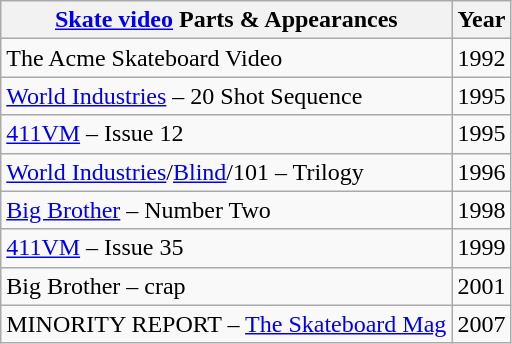<table class="wikitable">
<tr>
<th><a href='#'>Skate video</a> Parts & Appearances</th>
<th>Year</th>
</tr>
<tr>
<td>The Acme Skateboard Video</td>
<td>1992</td>
</tr>
<tr>
<td><a href='#'>World Industries</a> – 20 Shot Sequence</td>
<td>1995</td>
</tr>
<tr>
<td><a href='#'>411VM</a> – Issue 12</td>
<td>1995</td>
</tr>
<tr>
<td><a href='#'>World Industries</a>/<a href='#'>Blind</a>/101 – Trilogy</td>
<td>1996</td>
</tr>
<tr>
<td><a href='#'>Big Brother</a> – Number Two</td>
<td>1998</td>
</tr>
<tr>
<td><a href='#'>411VM</a> – Issue 35</td>
<td>1999</td>
</tr>
<tr>
<td>Big Brother – crap</td>
<td>2001</td>
</tr>
<tr>
<td>MINORITY REPORT – <a href='#'>The Skateboard Mag</a></td>
<td>2007</td>
</tr>
</table>
